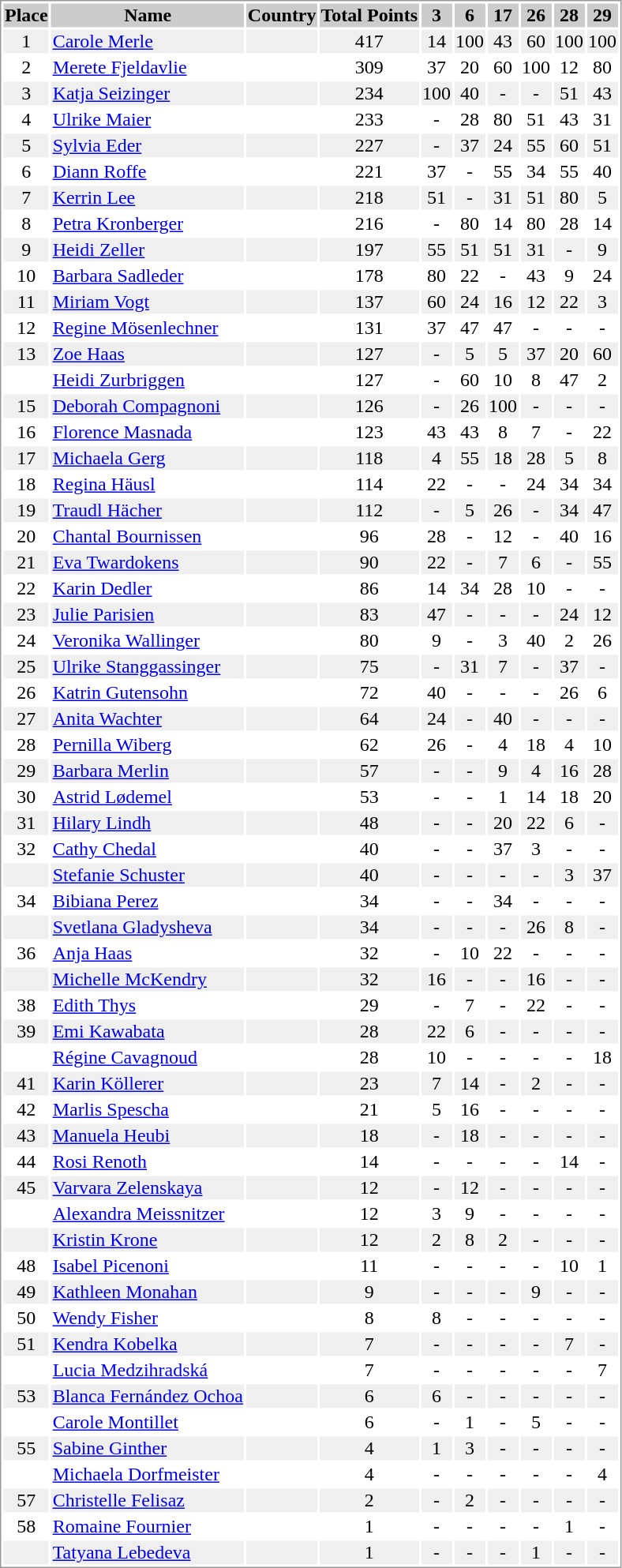<table border="0" style="border: 1px solid #999; background-color:#FFFFFF; text-align:center">
<tr align="center" bgcolor="#CCCCCC">
<th>Place</th>
<th>Name</th>
<th>Country</th>
<th>Total Points</th>
<th>3</th>
<th>6</th>
<th>17</th>
<th>26</th>
<th>28</th>
<th>29</th>
</tr>
<tr bgcolor="#EFEFEF">
<td>1</td>
<td align="left"><a href='#'>Carole Merle</a></td>
<td align="left"></td>
<td>417</td>
<td>14</td>
<td>100</td>
<td>43</td>
<td>60</td>
<td>100</td>
<td>100</td>
</tr>
<tr>
<td>2</td>
<td align="left"><a href='#'>Merete Fjeldavlie</a></td>
<td align="left"></td>
<td>309</td>
<td>37</td>
<td>20</td>
<td>60</td>
<td>100</td>
<td>12</td>
<td>80</td>
</tr>
<tr bgcolor="#EFEFEF">
<td>3</td>
<td align="left"><a href='#'>Katja Seizinger</a></td>
<td align="left"></td>
<td>234</td>
<td>100</td>
<td>40</td>
<td>-</td>
<td>-</td>
<td>51</td>
<td>43</td>
</tr>
<tr>
<td>4</td>
<td align="left"><a href='#'>Ulrike Maier</a></td>
<td align="left"></td>
<td>233</td>
<td>-</td>
<td>28</td>
<td>80</td>
<td>51</td>
<td>43</td>
<td>31</td>
</tr>
<tr bgcolor="#EFEFEF">
<td>5</td>
<td align="left"><a href='#'>Sylvia Eder</a></td>
<td align="left"></td>
<td>227</td>
<td>-</td>
<td>37</td>
<td>24</td>
<td>55</td>
<td>60</td>
<td>51</td>
</tr>
<tr>
<td>6</td>
<td align="left"><a href='#'>Diann Roffe</a></td>
<td align="left"></td>
<td>221</td>
<td>37</td>
<td>-</td>
<td>55</td>
<td>34</td>
<td>55</td>
<td>40</td>
</tr>
<tr bgcolor="#EFEFEF">
<td>7</td>
<td align="left"><a href='#'>Kerrin Lee</a></td>
<td align="left"></td>
<td>218</td>
<td>51</td>
<td>-</td>
<td>31</td>
<td>51</td>
<td>80</td>
<td>5</td>
</tr>
<tr>
<td>8</td>
<td align="left"><a href='#'>Petra Kronberger</a></td>
<td align="left"></td>
<td>216</td>
<td>-</td>
<td>80</td>
<td>14</td>
<td>80</td>
<td>28</td>
<td>14</td>
</tr>
<tr bgcolor="#EFEFEF">
<td>9</td>
<td align="left"><a href='#'>Heidi Zeller</a></td>
<td align="left"></td>
<td>197</td>
<td>55</td>
<td>51</td>
<td>51</td>
<td>31</td>
<td>-</td>
<td>9</td>
</tr>
<tr>
<td>10</td>
<td align="left"><a href='#'>Barbara Sadleder</a></td>
<td align="left"></td>
<td>178</td>
<td>80</td>
<td>22</td>
<td>-</td>
<td>43</td>
<td>9</td>
<td>24</td>
</tr>
<tr bgcolor="#EFEFEF">
<td>11</td>
<td align="left"><a href='#'>Miriam Vogt</a></td>
<td align="left"></td>
<td>137</td>
<td>60</td>
<td>24</td>
<td>16</td>
<td>12</td>
<td>22</td>
<td>3</td>
</tr>
<tr>
<td>12</td>
<td align="left"><a href='#'>Regine Mösenlechner</a></td>
<td align="left"></td>
<td>131</td>
<td>37</td>
<td>47</td>
<td>47</td>
<td>-</td>
<td>-</td>
<td>-</td>
</tr>
<tr bgcolor="#EFEFEF">
<td>13</td>
<td align="left"><a href='#'>Zoe Haas</a></td>
<td align="left"></td>
<td>127</td>
<td>-</td>
<td>5</td>
<td>5</td>
<td>37</td>
<td>20</td>
<td>60</td>
</tr>
<tr>
<td></td>
<td align="left"><a href='#'>Heidi Zurbriggen</a></td>
<td align="left"></td>
<td>127</td>
<td>-</td>
<td>60</td>
<td>10</td>
<td>8</td>
<td>47</td>
<td>2</td>
</tr>
<tr bgcolor="#EFEFEF">
<td>15</td>
<td align="left"><a href='#'>Deborah Compagnoni</a></td>
<td align="left"></td>
<td>126</td>
<td>-</td>
<td>26</td>
<td>100</td>
<td>-</td>
<td>-</td>
<td>-</td>
</tr>
<tr>
<td>16</td>
<td align="left"><a href='#'>Florence Masnada</a></td>
<td align="left"></td>
<td>123</td>
<td>43</td>
<td>43</td>
<td>8</td>
<td>7</td>
<td>-</td>
<td>22</td>
</tr>
<tr bgcolor="#EFEFEF">
<td>17</td>
<td align="left"><a href='#'>Michaela Gerg</a></td>
<td align="left"></td>
<td>118</td>
<td>4</td>
<td>55</td>
<td>18</td>
<td>28</td>
<td>5</td>
<td>8</td>
</tr>
<tr>
<td>18</td>
<td align="left"><a href='#'>Regina Häusl</a></td>
<td align="left"></td>
<td>114</td>
<td>22</td>
<td>-</td>
<td>-</td>
<td>24</td>
<td>34</td>
<td>34</td>
</tr>
<tr bgcolor="#EFEFEF">
<td>19</td>
<td align="left"><a href='#'>Traudl Hächer</a></td>
<td align="left"></td>
<td>112</td>
<td>-</td>
<td>5</td>
<td>26</td>
<td>-</td>
<td>34</td>
<td>47</td>
</tr>
<tr>
<td>20</td>
<td align="left"><a href='#'>Chantal Bournissen</a></td>
<td align="left"></td>
<td>96</td>
<td>28</td>
<td>-</td>
<td>12</td>
<td>-</td>
<td>40</td>
<td>16</td>
</tr>
<tr bgcolor="#EFEFEF">
<td>21</td>
<td align="left"><a href='#'>Eva Twardokens</a></td>
<td align="left"></td>
<td>90</td>
<td>22</td>
<td>-</td>
<td>7</td>
<td>6</td>
<td>-</td>
<td>55</td>
</tr>
<tr>
<td>22</td>
<td align="left"><a href='#'>Karin Dedler</a></td>
<td align="left"></td>
<td>86</td>
<td>14</td>
<td>34</td>
<td>28</td>
<td>10</td>
<td>-</td>
<td>-</td>
</tr>
<tr bgcolor="#EFEFEF">
<td>23</td>
<td align="left"><a href='#'>Julie Parisien</a></td>
<td align="left"></td>
<td>83</td>
<td>47</td>
<td>-</td>
<td>-</td>
<td>-</td>
<td>24</td>
<td>12</td>
</tr>
<tr>
<td>24</td>
<td align="left"><a href='#'>Veronika Wallinger</a></td>
<td align="left"></td>
<td>80</td>
<td>9</td>
<td>-</td>
<td>3</td>
<td>40</td>
<td>2</td>
<td>26</td>
</tr>
<tr bgcolor="#EFEFEF">
<td>25</td>
<td align="left"><a href='#'>Ulrike Stanggassinger</a></td>
<td align="left"></td>
<td>75</td>
<td>-</td>
<td>31</td>
<td>7</td>
<td>-</td>
<td>37</td>
<td>-</td>
</tr>
<tr>
<td>26</td>
<td align="left"><a href='#'>Katrin Gutensohn</a></td>
<td align="left"></td>
<td>72</td>
<td>40</td>
<td>-</td>
<td>-</td>
<td>-</td>
<td>26</td>
<td>6</td>
</tr>
<tr bgcolor="#EFEFEF">
<td>27</td>
<td align="left"><a href='#'>Anita Wachter</a></td>
<td align="left"></td>
<td>64</td>
<td>24</td>
<td>-</td>
<td>40</td>
<td>-</td>
<td>-</td>
<td>-</td>
</tr>
<tr>
<td>28</td>
<td align="left"><a href='#'>Pernilla Wiberg</a></td>
<td align="left"></td>
<td>62</td>
<td>26</td>
<td>-</td>
<td>4</td>
<td>18</td>
<td>4</td>
<td>10</td>
</tr>
<tr bgcolor="#EFEFEF">
<td>29</td>
<td align="left"><a href='#'>Barbara Merlin</a></td>
<td align="left"></td>
<td>57</td>
<td>-</td>
<td>-</td>
<td>9</td>
<td>4</td>
<td>16</td>
<td>28</td>
</tr>
<tr>
<td>30</td>
<td align="left"><a href='#'>Astrid Lødemel</a></td>
<td align="left"></td>
<td>53</td>
<td>-</td>
<td>-</td>
<td>1</td>
<td>14</td>
<td>18</td>
<td>20</td>
</tr>
<tr bgcolor="#EFEFEF">
<td>31</td>
<td align="left"><a href='#'>Hilary Lindh</a></td>
<td align="left"></td>
<td>48</td>
<td>-</td>
<td>-</td>
<td>20</td>
<td>22</td>
<td>6</td>
<td>-</td>
</tr>
<tr>
<td>32</td>
<td align="left"><a href='#'>Cathy Chedal</a></td>
<td align="left"></td>
<td>40</td>
<td>-</td>
<td>-</td>
<td>37</td>
<td>3</td>
<td>-</td>
<td>-</td>
</tr>
<tr bgcolor="#EFEFEF">
<td></td>
<td align="left"><a href='#'>Stefanie Schuster</a></td>
<td align="left"></td>
<td>40</td>
<td>-</td>
<td>-</td>
<td>-</td>
<td>-</td>
<td>3</td>
<td>37</td>
</tr>
<tr>
<td>34</td>
<td align="left"><a href='#'>Bibiana Perez</a></td>
<td align="left"></td>
<td>34</td>
<td>-</td>
<td>-</td>
<td>34</td>
<td>-</td>
<td>-</td>
<td>-</td>
</tr>
<tr bgcolor="#EFEFEF">
<td></td>
<td align="left"><a href='#'>Svetlana Gladysheva</a></td>
<td align="left"></td>
<td>34</td>
<td>-</td>
<td>-</td>
<td>-</td>
<td>26</td>
<td>8</td>
<td>-</td>
</tr>
<tr>
<td>36</td>
<td align="left"><a href='#'>Anja Haas</a></td>
<td align="left"></td>
<td>32</td>
<td>-</td>
<td>10</td>
<td>22</td>
<td>-</td>
<td>-</td>
<td>-</td>
</tr>
<tr bgcolor="#EFEFEF">
<td></td>
<td align="left"><a href='#'>Michelle McKendry</a></td>
<td align="left"></td>
<td>32</td>
<td>16</td>
<td>-</td>
<td>-</td>
<td>16</td>
<td>-</td>
<td>-</td>
</tr>
<tr>
<td>38</td>
<td align="left"><a href='#'>Edith Thys</a></td>
<td align="left"></td>
<td>29</td>
<td>-</td>
<td>7</td>
<td>-</td>
<td>22</td>
<td>-</td>
<td>-</td>
</tr>
<tr bgcolor="#EFEFEF">
<td>39</td>
<td align="left"><a href='#'>Emi Kawabata</a></td>
<td align="left"></td>
<td>28</td>
<td>22</td>
<td>6</td>
<td>-</td>
<td>-</td>
<td>-</td>
<td>-</td>
</tr>
<tr>
<td></td>
<td align="left"><a href='#'>Régine Cavagnoud</a></td>
<td align="left"></td>
<td>28</td>
<td>10</td>
<td>-</td>
<td>-</td>
<td>-</td>
<td>-</td>
<td>18</td>
</tr>
<tr bgcolor="#EFEFEF">
<td>41</td>
<td align="left"><a href='#'>Karin Köllerer</a></td>
<td align="left"></td>
<td>23</td>
<td>7</td>
<td>14</td>
<td>-</td>
<td>2</td>
<td>-</td>
<td>-</td>
</tr>
<tr>
<td>42</td>
<td align="left"><a href='#'>Marlis Spescha</a></td>
<td align="left"></td>
<td>21</td>
<td>5</td>
<td>16</td>
<td>-</td>
<td>-</td>
<td>-</td>
<td>-</td>
</tr>
<tr bgcolor="#EFEFEF">
<td>43</td>
<td align="left"><a href='#'>Manuela Heubi</a></td>
<td align="left"></td>
<td>18</td>
<td>-</td>
<td>18</td>
<td>-</td>
<td>-</td>
<td>-</td>
<td>-</td>
</tr>
<tr>
<td>44</td>
<td align="left"><a href='#'>Rosi Renoth</a></td>
<td align="left"></td>
<td>14</td>
<td>-</td>
<td>-</td>
<td>-</td>
<td>-</td>
<td>14</td>
<td>-</td>
</tr>
<tr bgcolor="#EFEFEF">
<td>45</td>
<td align="left"><a href='#'>Varvara Zelenskaya</a></td>
<td align="left"></td>
<td>12</td>
<td>-</td>
<td>12</td>
<td>-</td>
<td>-</td>
<td>-</td>
<td>-</td>
</tr>
<tr>
<td></td>
<td align="left"><a href='#'>Alexandra Meissnitzer</a></td>
<td align="left"></td>
<td>12</td>
<td>3</td>
<td>9</td>
<td>-</td>
<td>-</td>
<td>-</td>
<td>-</td>
</tr>
<tr bgcolor="#EFEFEF">
<td></td>
<td align="left"><a href='#'>Kristin Krone</a></td>
<td align="left"></td>
<td>12</td>
<td>2</td>
<td>8</td>
<td>2</td>
<td>-</td>
<td>-</td>
<td>-</td>
</tr>
<tr>
<td>48</td>
<td align="left"><a href='#'>Isabel Picenoni</a></td>
<td align="left"></td>
<td>11</td>
<td>-</td>
<td>-</td>
<td>-</td>
<td>-</td>
<td>10</td>
<td>1</td>
</tr>
<tr bgcolor="#EFEFEF">
<td>49</td>
<td align="left"><a href='#'>Kathleen Monahan</a></td>
<td align="left"></td>
<td>9</td>
<td>-</td>
<td>-</td>
<td>-</td>
<td>9</td>
<td>-</td>
<td>-</td>
</tr>
<tr>
<td>50</td>
<td align="left"><a href='#'>Wendy Fisher</a></td>
<td align="left"></td>
<td>8</td>
<td>8</td>
<td>-</td>
<td>-</td>
<td>-</td>
<td>-</td>
<td>-</td>
</tr>
<tr bgcolor="#EFEFEF">
<td>51</td>
<td align="left"><a href='#'>Kendra Kobelka</a></td>
<td align="left"></td>
<td>7</td>
<td>-</td>
<td>-</td>
<td>-</td>
<td>-</td>
<td>7</td>
<td>-</td>
</tr>
<tr>
<td></td>
<td align="left"><a href='#'>Lucia Medzihradská</a></td>
<td align="left"></td>
<td>7</td>
<td>-</td>
<td>-</td>
<td>-</td>
<td>-</td>
<td>-</td>
<td>7</td>
</tr>
<tr bgcolor="#EFEFEF">
<td>53</td>
<td align="left"><a href='#'>Blanca Fernández Ochoa</a></td>
<td align="left"></td>
<td>6</td>
<td>6</td>
<td>-</td>
<td>-</td>
<td>-</td>
<td>-</td>
<td>-</td>
</tr>
<tr>
<td></td>
<td align="left"><a href='#'>Carole Montillet</a></td>
<td align="left"></td>
<td>6</td>
<td>-</td>
<td>1</td>
<td>-</td>
<td>5</td>
<td>-</td>
<td>-</td>
</tr>
<tr bgcolor="#EFEFEF">
<td>55</td>
<td align="left"><a href='#'>Sabine Ginther</a></td>
<td align="left"></td>
<td>4</td>
<td>1</td>
<td>3</td>
<td>-</td>
<td>-</td>
<td>-</td>
<td>-</td>
</tr>
<tr>
<td></td>
<td align="left"><a href='#'>Michaela Dorfmeister</a></td>
<td align="left"></td>
<td>4</td>
<td>-</td>
<td>-</td>
<td>-</td>
<td>-</td>
<td>-</td>
<td>4</td>
</tr>
<tr bgcolor="#EFEFEF">
<td>57</td>
<td align="left"><a href='#'>Christelle Felisaz</a></td>
<td align="left"></td>
<td>2</td>
<td>-</td>
<td>2</td>
<td>-</td>
<td>-</td>
<td>-</td>
<td>-</td>
</tr>
<tr>
<td>58</td>
<td align="left"><a href='#'>Romaine Fournier</a></td>
<td align="left"></td>
<td>1</td>
<td>-</td>
<td>-</td>
<td>-</td>
<td>-</td>
<td>1</td>
<td>-</td>
</tr>
<tr bgcolor="#EFEFEF">
<td></td>
<td align="left"><a href='#'>Tatyana Lebedeva</a></td>
<td align="left"></td>
<td>1</td>
<td>-</td>
<td>-</td>
<td>-</td>
<td>1</td>
<td>-</td>
<td>-</td>
</tr>
</table>
